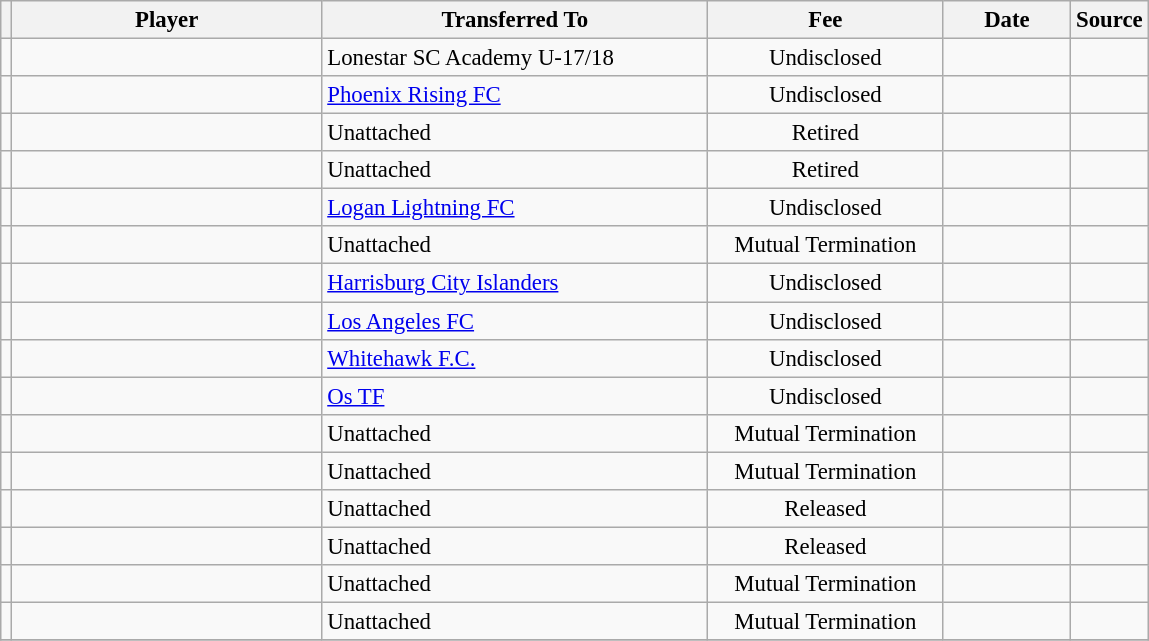<table class="wikitable plainrowheaders sortable" style="font-size:95%">
<tr>
<th></th>
<th scope="col" style="width:200px;">Player</th>
<th scope="col" style="width:250px;">Transferred To</th>
<th scope="col" style="width:150px;">Fee</th>
<th scope="col" style="width:78px;">Date</th>
<th>Source</th>
</tr>
<tr>
<td align=center></td>
<td></td>
<td> Lonestar SC Academy U-17/18</td>
<td align=center>Undisclosed</td>
<td align=center></td>
<td align=center></td>
</tr>
<tr>
<td align=center></td>
<td></td>
<td> <a href='#'>Phoenix Rising FC</a></td>
<td align=center>Undisclosed</td>
<td align=center></td>
<td align=center></td>
</tr>
<tr>
<td align=center></td>
<td></td>
<td>Unattached</td>
<td align=center>Retired</td>
<td align=center></td>
<td align=center></td>
</tr>
<tr>
<td align=center></td>
<td></td>
<td>Unattached</td>
<td align=center>Retired</td>
<td align=center></td>
<td align=center></td>
</tr>
<tr>
<td align=center></td>
<td></td>
<td> <a href='#'>Logan Lightning FC</a></td>
<td align=center>Undisclosed</td>
<td align=center></td>
<td align=center></td>
</tr>
<tr>
<td align=center></td>
<td></td>
<td>Unattached</td>
<td align=center>Mutual Termination</td>
<td align=center></td>
<td align=center></td>
</tr>
<tr>
<td align=center></td>
<td></td>
<td> <a href='#'>Harrisburg City Islanders</a></td>
<td align=center>Undisclosed</td>
<td align=center></td>
<td align=center></td>
</tr>
<tr>
<td align=center></td>
<td></td>
<td> <a href='#'>Los Angeles FC</a></td>
<td align=center>Undisclosed</td>
<td align=center></td>
<td align=center></td>
</tr>
<tr>
<td align=center></td>
<td></td>
<td> <a href='#'>Whitehawk F.C.</a></td>
<td align=center>Undisclosed</td>
<td align=center></td>
<td align=center></td>
</tr>
<tr>
<td align=center></td>
<td></td>
<td> <a href='#'>Os TF</a></td>
<td align=center>Undisclosed</td>
<td align=center></td>
<td align=center></td>
</tr>
<tr>
<td align=center></td>
<td></td>
<td>Unattached</td>
<td align=center>Mutual Termination</td>
<td align=center></td>
<td align=center></td>
</tr>
<tr>
<td align=center></td>
<td></td>
<td>Unattached</td>
<td align=center>Mutual Termination</td>
<td align=center></td>
<td align=center></td>
</tr>
<tr>
<td align=center></td>
<td></td>
<td>Unattached</td>
<td align=center>Released</td>
<td align=center></td>
<td align=center></td>
</tr>
<tr>
<td align=center></td>
<td></td>
<td>Unattached</td>
<td align=center>Released</td>
<td align=center></td>
<td align=center></td>
</tr>
<tr>
<td align=center></td>
<td></td>
<td>Unattached</td>
<td align=center>Mutual Termination</td>
<td align=center></td>
<td align=center></td>
</tr>
<tr>
<td align=center></td>
<td></td>
<td>Unattached</td>
<td align=center>Mutual Termination</td>
<td align=center></td>
<td align=center></td>
</tr>
<tr>
</tr>
</table>
